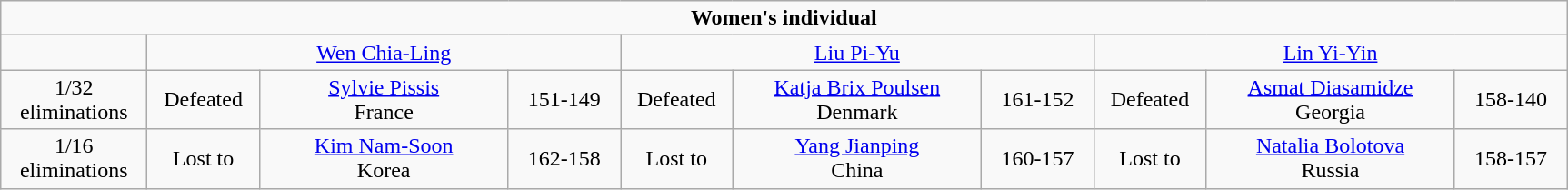<table class="wikitable">
<tr>
<td align=center colspan=10><strong>Women's individual</strong></td>
</tr>
<tr>
<td></td>
<td align=center colspan=3><a href='#'>Wen Chia-Ling</a></td>
<td align=center colspan=3><a href='#'>Liu Pi-Yu</a></td>
<td align=center colspan=3><a href='#'>Lin Yi-Yin</a></td>
</tr>
<tr>
<td width="100px" align=center>1/32 eliminations</td>
<td width="75px" align= center>Defeated</td>
<td width="175px" align=center><a href='#'>Sylvie Pissis</a> <br>France</td>
<td width="75px" align=center>151-149</td>
<td width="75px" align= center>Defeated</td>
<td width="175px" align=center><a href='#'>Katja Brix Poulsen</a> <br>Denmark</td>
<td width="75px" align=center>161-152</td>
<td width="75px" align= center>Defeated</td>
<td width="175px" align=center><a href='#'>Asmat Diasamidze</a> <br>Georgia</td>
<td width="75px" align=center>158-140</td>
</tr>
<tr>
<td width="100px" align=center>1/16 eliminations</td>
<td width="75px" align= center>Lost to</td>
<td width="175px" align=center><a href='#'>Kim Nam-Soon</a> <br>Korea</td>
<td width="75px" align=center>162-158</td>
<td width="75px" align= center>Lost to</td>
<td width="175px" align=center><a href='#'>Yang Jianping</a> <br>China</td>
<td width="75px" align=center>160-157</td>
<td width="75px" align= center>Lost to</td>
<td width="175px" align=center><a href='#'>Natalia Bolotova</a> <br>Russia</td>
<td width="75px" align=center>158-157</td>
</tr>
</table>
